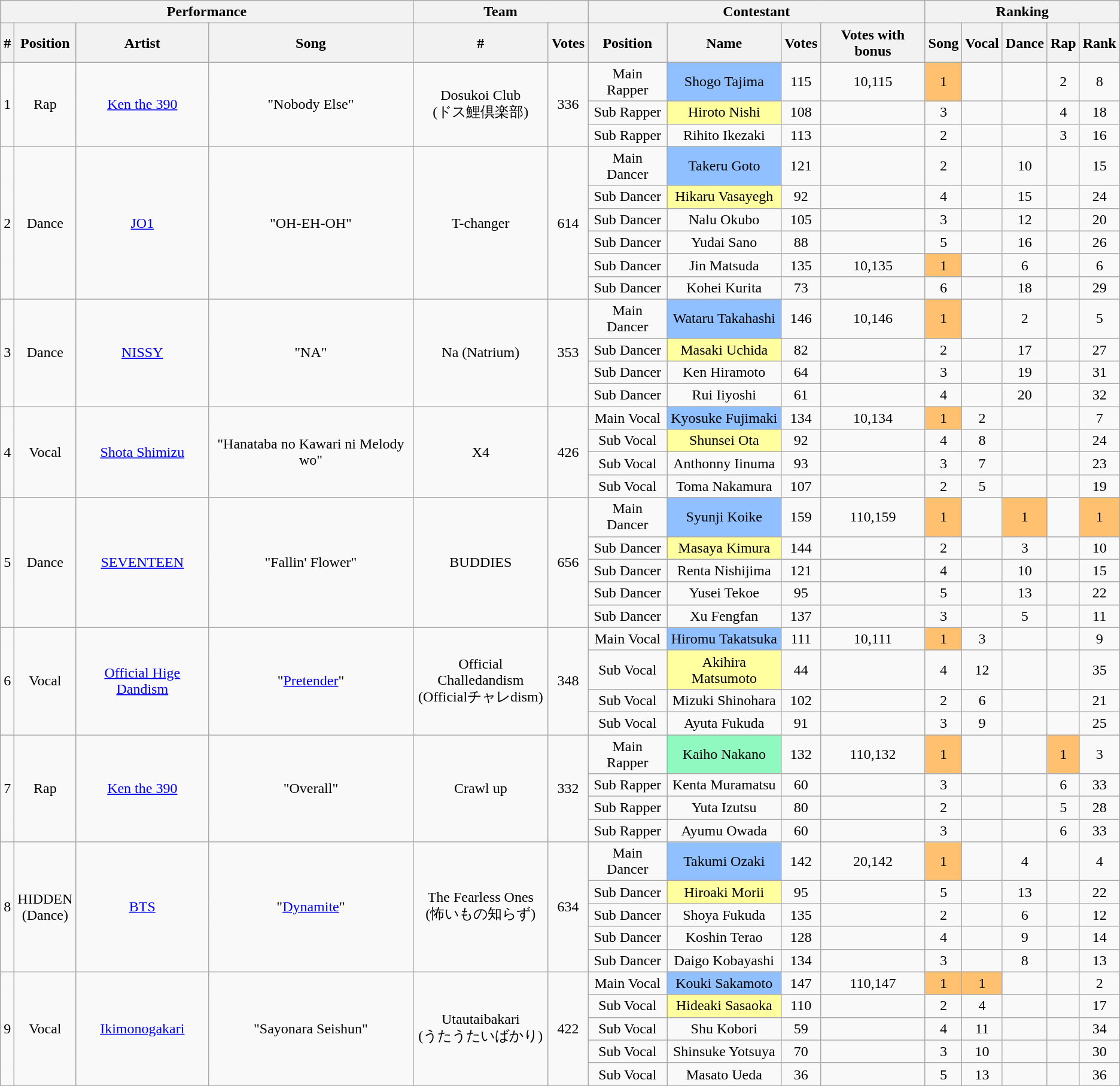<table class="wikitable sortable" style="text-align:center">
<tr>
<th colspan="4">Performance</th>
<th colspan="2">Team</th>
<th colspan="4">Contestant</th>
<th colspan="5">Ranking</th>
</tr>
<tr>
<th>#</th>
<th>Position</th>
<th>Artist</th>
<th>Song</th>
<th>#</th>
<th>Votes</th>
<th>Position</th>
<th>Name</th>
<th>Votes</th>
<th>Votes with bonus</th>
<th>Song</th>
<th>Vocal</th>
<th>Dance</th>
<th>Rap</th>
<th>Rank</th>
</tr>
<tr>
<td rowspan="3">1</td>
<td rowspan="3">Rap</td>
<td rowspan="3"><a href='#'>Ken the 390</a></td>
<td rowspan="3">"Nobody Else"</td>
<td rowspan="3">Dosukoi Club<br>(ドス鯉倶楽部)</td>
<td rowspan="3">336</td>
<td>Main Rapper</td>
<td style="background:#90C0FF">Shogo Tajima</td>
<td>115</td>
<td>10,115</td>
<td style="background:#FFC06F">1</td>
<td></td>
<td></td>
<td>2</td>
<td>8</td>
</tr>
<tr>
<td>Sub Rapper</td>
<td style="background:#FFFF9F">Hiroto Nishi</td>
<td>108</td>
<td></td>
<td>3</td>
<td></td>
<td></td>
<td>4</td>
<td>18</td>
</tr>
<tr>
<td>Sub Rapper</td>
<td>Rihito Ikezaki</td>
<td>113</td>
<td></td>
<td>2</td>
<td></td>
<td></td>
<td>3</td>
<td>16</td>
</tr>
<tr>
<td rowspan="6">2</td>
<td rowspan="6">Dance</td>
<td rowspan="6"><a href='#'>JO1</a></td>
<td rowspan="6">"OH-EH-OH"</td>
<td rowspan="6">T-changer</td>
<td rowspan="6">614</td>
<td>Main Dancer</td>
<td style="background:#90C0FF">Takeru Goto</td>
<td>121</td>
<td></td>
<td>2</td>
<td></td>
<td>10</td>
<td></td>
<td>15</td>
</tr>
<tr>
<td>Sub Dancer</td>
<td style="background:#FFFF9F">Hikaru Vasayegh</td>
<td>92</td>
<td></td>
<td>4</td>
<td></td>
<td>15</td>
<td></td>
<td>24</td>
</tr>
<tr>
<td>Sub Dancer</td>
<td>Nalu Okubo</td>
<td>105</td>
<td></td>
<td>3</td>
<td></td>
<td>12</td>
<td></td>
<td>20</td>
</tr>
<tr>
<td>Sub Dancer</td>
<td>Yudai Sano</td>
<td>88</td>
<td></td>
<td>5</td>
<td></td>
<td>16</td>
<td></td>
<td>26</td>
</tr>
<tr>
<td>Sub Dancer</td>
<td>Jin Matsuda</td>
<td>135</td>
<td>10,135</td>
<td style="background:#FFC06F">1</td>
<td></td>
<td>6</td>
<td></td>
<td>6</td>
</tr>
<tr>
<td>Sub Dancer</td>
<td>Kohei Kurita</td>
<td>73</td>
<td></td>
<td>6</td>
<td></td>
<td>18</td>
<td></td>
<td>29</td>
</tr>
<tr>
<td rowspan="4">3</td>
<td rowspan="4">Dance</td>
<td rowspan="4"><a href='#'>NISSY</a></td>
<td rowspan="4">"NA"</td>
<td rowspan="4">Na (Natrium)</td>
<td rowspan="4">353</td>
<td>Main Dancer</td>
<td style="background:#90C0FF">Wataru Takahashi</td>
<td>146</td>
<td>10,146</td>
<td style="background:#FFC06F">1</td>
<td></td>
<td>2</td>
<td></td>
<td>5</td>
</tr>
<tr>
<td>Sub Dancer</td>
<td style="background:#FFFF9F">Masaki Uchida</td>
<td>82</td>
<td></td>
<td>2</td>
<td></td>
<td>17</td>
<td></td>
<td>27</td>
</tr>
<tr>
<td>Sub Dancer</td>
<td>Ken Hiramoto</td>
<td>64</td>
<td></td>
<td>3</td>
<td></td>
<td>19</td>
<td></td>
<td>31</td>
</tr>
<tr>
<td>Sub Dancer</td>
<td>Rui Iiyoshi</td>
<td>61</td>
<td></td>
<td>4</td>
<td></td>
<td>20</td>
<td></td>
<td>32</td>
</tr>
<tr>
<td rowspan="4">4</td>
<td rowspan="4">Vocal</td>
<td rowspan="4"><a href='#'>Shota Shimizu</a></td>
<td rowspan="4">"Hanataba no Kawari ni Melody wo"</td>
<td rowspan="4">X4</td>
<td rowspan="4">426</td>
<td>Main Vocal</td>
<td style="background:#90C0FF">Kyosuke Fujimaki</td>
<td>134</td>
<td>10,134</td>
<td style="background:#FFC06F">1</td>
<td>2</td>
<td></td>
<td></td>
<td>7</td>
</tr>
<tr>
<td>Sub Vocal</td>
<td style="background:#FFFF9F">Shunsei Ota</td>
<td>92</td>
<td></td>
<td>4</td>
<td>8</td>
<td></td>
<td></td>
<td>24</td>
</tr>
<tr>
<td>Sub Vocal</td>
<td>Anthonny Iinuma</td>
<td>93</td>
<td></td>
<td>3</td>
<td>7</td>
<td></td>
<td></td>
<td>23</td>
</tr>
<tr>
<td>Sub Vocal</td>
<td>Toma Nakamura</td>
<td>107</td>
<td></td>
<td>2</td>
<td>5</td>
<td></td>
<td></td>
<td>19</td>
</tr>
<tr>
<td rowspan="5">5</td>
<td rowspan="5">Dance</td>
<td rowspan="5"><a href='#'>SEVENTEEN</a></td>
<td rowspan="5">"Fallin' Flower"</td>
<td rowspan="5">BUDDIES</td>
<td rowspan="5">656</td>
<td>Main Dancer</td>
<td style="background:#90C0FF">Syunji Koike</td>
<td>159</td>
<td>110,159</td>
<td style="background:#FFC06F">1</td>
<td></td>
<td style="background:#FFC06F">1</td>
<td></td>
<td style="background:#FFC06F">1</td>
</tr>
<tr>
<td>Sub Dancer</td>
<td style="background:#FFFF9F">Masaya Kimura</td>
<td>144</td>
<td></td>
<td>2</td>
<td></td>
<td>3</td>
<td></td>
<td>10</td>
</tr>
<tr>
<td>Sub Dancer</td>
<td>Renta Nishijima</td>
<td>121</td>
<td></td>
<td>4</td>
<td></td>
<td>10</td>
<td></td>
<td>15</td>
</tr>
<tr>
<td>Sub Dancer</td>
<td>Yusei Tekoe</td>
<td>95</td>
<td></td>
<td>5</td>
<td></td>
<td>13</td>
<td></td>
<td>22</td>
</tr>
<tr>
<td>Sub Dancer</td>
<td>Xu Fengfan</td>
<td>137</td>
<td></td>
<td>3</td>
<td></td>
<td>5</td>
<td></td>
<td>11</td>
</tr>
<tr>
<td rowspan="4">6</td>
<td rowspan="4">Vocal</td>
<td rowspan="4"><a href='#'>Official Hige Dandism</a></td>
<td rowspan="4">"<a href='#'>Pretender</a>"</td>
<td rowspan="4">Official Challedandism<br>(Officialチャレdism)</td>
<td rowspan="4">348</td>
<td>Main Vocal</td>
<td style="background:#90C0FF">Hiromu Takatsuka</td>
<td>111</td>
<td>10,111</td>
<td style="background:#FFC06F">1</td>
<td>3</td>
<td></td>
<td></td>
<td>9</td>
</tr>
<tr>
<td>Sub Vocal</td>
<td style="background:#FFFF9F">Akihira Matsumoto</td>
<td>44</td>
<td></td>
<td>4</td>
<td>12</td>
<td></td>
<td></td>
<td>35</td>
</tr>
<tr>
<td>Sub Vocal</td>
<td>Mizuki Shinohara</td>
<td>102</td>
<td></td>
<td>2</td>
<td>6</td>
<td></td>
<td></td>
<td>21</td>
</tr>
<tr>
<td>Sub Vocal</td>
<td>Ayuta Fukuda</td>
<td>91</td>
<td></td>
<td>3</td>
<td>9</td>
<td></td>
<td></td>
<td>25</td>
</tr>
<tr>
<td rowspan="4">7</td>
<td rowspan="4">Rap</td>
<td rowspan="4"><a href='#'>Ken the 390</a></td>
<td rowspan="4">"Overall"</td>
<td rowspan="4">Crawl up</td>
<td rowspan="4">332</td>
<td>Main Rapper</td>
<td style="background:#90F9C0">Kaiho Nakano</td>
<td>132</td>
<td>110,132</td>
<td style="background:#FFC06F">1</td>
<td></td>
<td></td>
<td style="background:#FFC06F">1</td>
<td>3</td>
</tr>
<tr>
<td>Sub Rapper</td>
<td>Kenta Muramatsu</td>
<td>60</td>
<td></td>
<td>3</td>
<td></td>
<td></td>
<td>6</td>
<td>33</td>
</tr>
<tr>
<td>Sub Rapper</td>
<td>Yuta Izutsu</td>
<td>80</td>
<td></td>
<td>2</td>
<td></td>
<td></td>
<td>5</td>
<td>28</td>
</tr>
<tr>
<td>Sub Rapper</td>
<td>Ayumu Owada</td>
<td>60</td>
<td></td>
<td>3</td>
<td></td>
<td></td>
<td>6</td>
<td>33</td>
</tr>
<tr>
<td rowspan="5">8</td>
<td rowspan="5">HIDDEN<br>(Dance)</td>
<td rowspan="5"><a href='#'>BTS</a></td>
<td rowspan="5">"<a href='#'>Dynamite</a>"</td>
<td rowspan="5">The Fearless Ones<br>(怖いもの知らず)</td>
<td rowspan="5">634</td>
<td>Main Dancer</td>
<td style="background:#90C0FF">Takumi Ozaki</td>
<td>142</td>
<td>20,142</td>
<td style="background:#FFC06F">1</td>
<td></td>
<td>4</td>
<td></td>
<td>4</td>
</tr>
<tr>
<td>Sub Dancer</td>
<td style="background:#FFFF9F">Hiroaki Morii</td>
<td>95</td>
<td></td>
<td>5</td>
<td></td>
<td>13</td>
<td></td>
<td>22</td>
</tr>
<tr>
<td>Sub Dancer</td>
<td>Shoya Fukuda</td>
<td>135</td>
<td></td>
<td>2</td>
<td></td>
<td>6</td>
<td></td>
<td>12</td>
</tr>
<tr>
<td>Sub Dancer</td>
<td>Koshin Terao</td>
<td>128</td>
<td></td>
<td>4</td>
<td></td>
<td>9</td>
<td></td>
<td>14</td>
</tr>
<tr>
<td>Sub Dancer</td>
<td>Daigo Kobayashi</td>
<td>134</td>
<td></td>
<td>3</td>
<td></td>
<td>8</td>
<td></td>
<td>13</td>
</tr>
<tr>
<td rowspan="5">9</td>
<td rowspan="5">Vocal</td>
<td rowspan="5"><a href='#'>Ikimonogakari</a></td>
<td rowspan="5">"Sayonara Seishun"</td>
<td rowspan="5">Utautaibakari<br>(うたうたいばかり)</td>
<td rowspan="5">422</td>
<td>Main Vocal</td>
<td style="background:#90C0FF">Kouki Sakamoto</td>
<td>147</td>
<td>110,147</td>
<td style="background:#FFC06F">1</td>
<td style="background:#FFC06F">1</td>
<td></td>
<td></td>
<td>2</td>
</tr>
<tr>
<td>Sub Vocal</td>
<td style="background:#FFFF9F">Hideaki Sasaoka</td>
<td>110</td>
<td></td>
<td>2</td>
<td>4</td>
<td></td>
<td></td>
<td>17</td>
</tr>
<tr>
<td>Sub Vocal</td>
<td>Shu Kobori</td>
<td>59</td>
<td></td>
<td>4</td>
<td>11</td>
<td></td>
<td></td>
<td>34</td>
</tr>
<tr>
<td>Sub Vocal</td>
<td>Shinsuke Yotsuya</td>
<td>70</td>
<td></td>
<td>3</td>
<td>10</td>
<td></td>
<td></td>
<td>30</td>
</tr>
<tr>
<td>Sub Vocal</td>
<td>Masato Ueda</td>
<td>36</td>
<td></td>
<td>5</td>
<td>13</td>
<td></td>
<td></td>
<td>36</td>
</tr>
</table>
